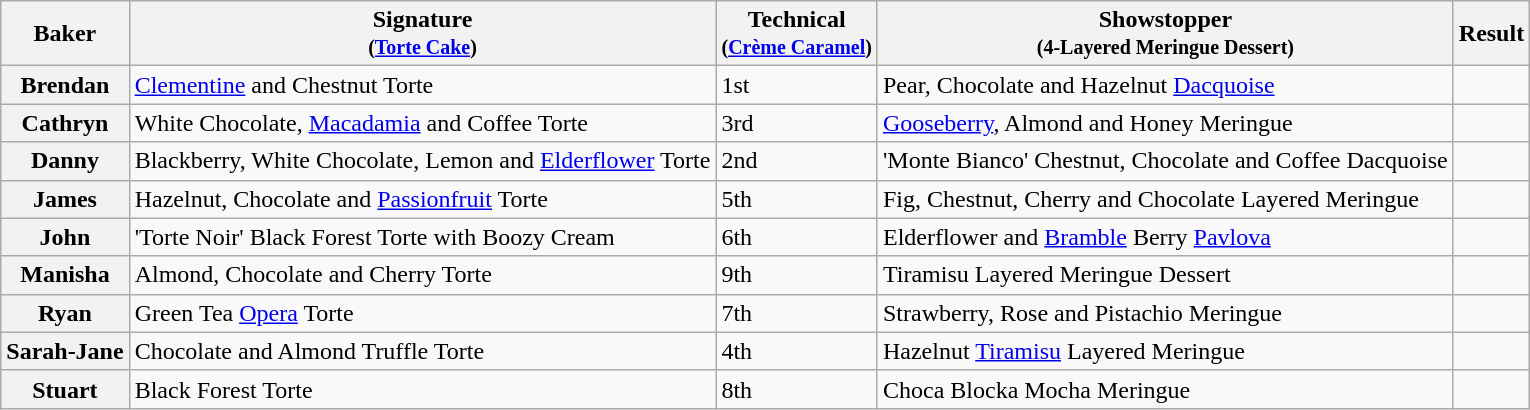<table class="wikitable sortable col3center sticky-header">
<tr>
<th scope="col">Baker</th>
<th scope="col" class="unsortable">Signature<br><small>(<a href='#'>Torte Cake</a>)</small></th>
<th scope="col">Technical<br><small>(<a href='#'>Crème Caramel</a>)</small></th>
<th scope="col" class="unsortable">Showstopper<br><small>(4-Layered Meringue Dessert)</small></th>
<th scope="col">Result</th>
</tr>
<tr>
<th scope="row">Brendan</th>
<td><a href='#'>Clementine</a> and Chestnut Torte</td>
<td>1st</td>
<td>Pear, Chocolate and Hazelnut <a href='#'>Dacquoise</a></td>
<td></td>
</tr>
<tr>
<th scope="row">Cathryn</th>
<td>White Chocolate, <a href='#'>Macadamia</a> and Coffee Torte</td>
<td>3rd</td>
<td><a href='#'>Gooseberry</a>, Almond and Honey Meringue</td>
<td></td>
</tr>
<tr>
<th scope="row">Danny</th>
<td>Blackberry, White Chocolate, Lemon and <a href='#'>Elderflower</a> Torte</td>
<td>2nd</td>
<td>'Monte Bianco' Chestnut, Chocolate and Coffee Dacquoise</td>
<td></td>
</tr>
<tr>
<th scope="row">James</th>
<td>Hazelnut, Chocolate and <a href='#'>Passionfruit</a> Torte</td>
<td>5th</td>
<td>Fig, Chestnut, Cherry and Chocolate Layered Meringue</td>
<td></td>
</tr>
<tr>
<th scope="row">John</th>
<td>'Torte Noir' Black Forest Torte with Boozy Cream</td>
<td>6th</td>
<td>Elderflower and <a href='#'>Bramble</a> Berry <a href='#'>Pavlova</a></td>
<td></td>
</tr>
<tr>
<th scope="row">Manisha</th>
<td>Almond, Chocolate and Cherry Torte</td>
<td>9th</td>
<td>Tiramisu Layered Meringue Dessert</td>
<td></td>
</tr>
<tr>
<th scope="row">Ryan</th>
<td>Green Tea <a href='#'>Opera</a> Torte</td>
<td>7th</td>
<td>Strawberry, Rose and Pistachio Meringue</td>
<td></td>
</tr>
<tr>
<th scope="row">Sarah-Jane</th>
<td>Chocolate and Almond Truffle Torte</td>
<td>4th</td>
<td>Hazelnut <a href='#'>Tiramisu</a> Layered Meringue</td>
<td></td>
</tr>
<tr>
<th scope="row">Stuart</th>
<td>Black Forest Torte</td>
<td>8th</td>
<td>Choca Blocka Mocha Meringue</td>
<td></td>
</tr>
</table>
